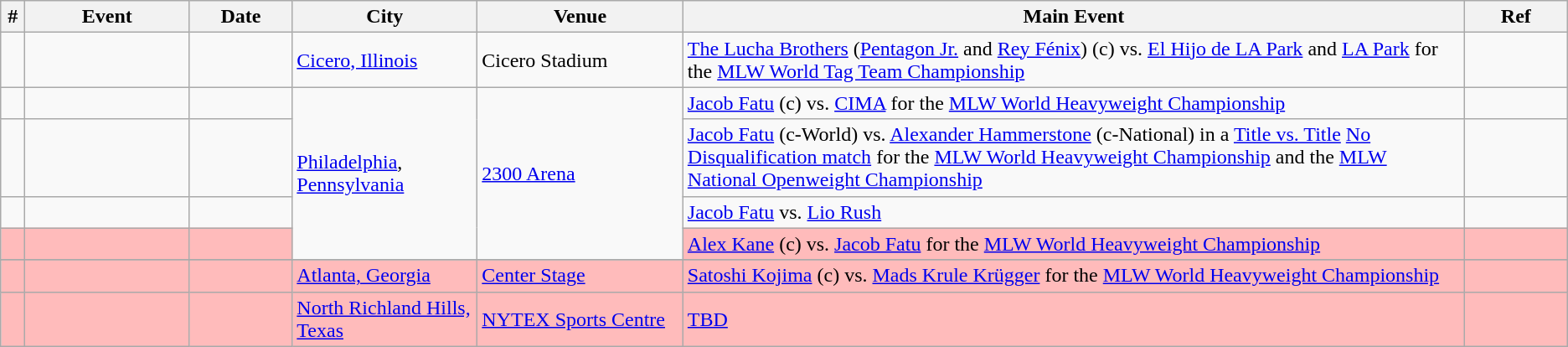<table class="wikitable sortable" align="center">
<tr>
<th width="1%">#</th>
<th width="8%">Event</th>
<th width="5%">Date</th>
<th width="9%">City</th>
<th width="10%">Venue</th>
<th width="38%">Main Event</th>
<th width="5%">Ref</th>
</tr>
<tr>
<td></td>
<td></td>
<td></td>
<td><a href='#'>Cicero, Illinois</a></td>
<td>Cicero Stadium</td>
<td><a href='#'>The Lucha Brothers</a> (<a href='#'>Pentagon Jr.</a> and <a href='#'>Rey Fénix</a>) (c) vs. <a href='#'>El Hijo de LA Park</a> and <a href='#'>LA Park</a> for the <a href='#'>MLW World Tag Team Championship</a></td>
<td></td>
</tr>
<tr>
<td></td>
<td></td>
<td></td>
<td rowspan="4"><a href='#'>Philadelphia</a>, <a href='#'>Pennsylvania</a></td>
<td rowspan="4"><a href='#'>2300 Arena</a></td>
<td><a href='#'>Jacob Fatu</a> (c) vs. <a href='#'>CIMA</a> for the <a href='#'>MLW World Heavyweight Championship</a></td>
<td></td>
</tr>
<tr>
<td></td>
<td></td>
<td></td>
<td><a href='#'>Jacob Fatu</a> (c-World) vs. <a href='#'>Alexander Hammerstone</a> (c-National) in a <a href='#'>Title vs. Title</a> <a href='#'>No Disqualification match</a> for the <a href='#'>MLW World Heavyweight Championship</a> and the <a href='#'>MLW National Openweight Championship</a></td>
<td></td>
</tr>
<tr>
<td></td>
<td></td>
<td></td>
<td><a href='#'>Jacob Fatu</a> vs. <a href='#'>Lio Rush</a></td>
<td></td>
</tr>
<tr style="background: #FBB;">
<td></td>
<td></td>
<td></td>
<td><a href='#'>Alex Kane</a> (c) vs. <a href='#'>Jacob Fatu</a> for the <a href='#'>MLW World Heavyweight Championship</a></td>
<td></td>
</tr>
<tr>
</tr>
<tr style="background: #FBB;">
<td></td>
<td></td>
<td></td>
<td><a href='#'>Atlanta, Georgia</a></td>
<td><a href='#'>Center Stage</a></td>
<td><a href='#'>Satoshi Kojima</a> (c) vs. <a href='#'>Mads Krule Krügger</a> for the <a href='#'>MLW World Heavyweight Championship</a></td>
<td></td>
</tr>
<tr style="background: #FBB;">
<td></td>
<td></td>
<td></td>
<td><a href='#'>North Richland Hills, Texas</a></td>
<td><a href='#'>NYTEX Sports Centre</a></td>
<td><a href='#'>TBD</a></td>
<td></td>
</tr>
</table>
